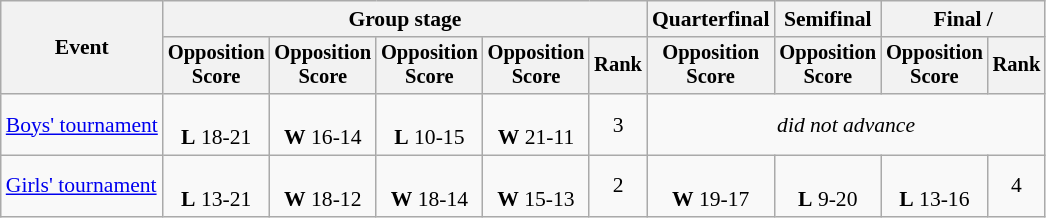<table class="wikitable" style="font-size:90%">
<tr>
<th rowspan=2>Event</th>
<th colspan=5>Group stage</th>
<th>Quarterfinal</th>
<th>Semifinal</th>
<th colspan=2>Final / </th>
</tr>
<tr style="font-size:95%">
<th>Opposition<br>Score</th>
<th>Opposition<br>Score</th>
<th>Opposition<br>Score</th>
<th>Opposition<br>Score</th>
<th>Rank</th>
<th>Opposition<br>Score</th>
<th>Opposition<br>Score</th>
<th>Opposition<br>Score</th>
<th>Rank</th>
</tr>
<tr align=center>
<td align=left><a href='#'>Boys' tournament</a></td>
<td><br> <strong>L</strong> 18-21</td>
<td><br> <strong>W</strong> 16-14</td>
<td><br> <strong>L</strong> 10-15</td>
<td><br> <strong>W</strong> 21-11</td>
<td>3</td>
<td Colspan=4><em>did not advance</em></td>
</tr>
<tr align=center>
<td align=left><a href='#'>Girls' tournament</a></td>
<td><br> <strong>L</strong> 13-21</td>
<td><br> <strong>W</strong> 18-12</td>
<td><br> <strong>W</strong> 18-14</td>
<td><br> <strong>W</strong> 15-13</td>
<td>2</td>
<td><br> <strong>W</strong> 19-17</td>
<td><br> <strong>L</strong> 9-20</td>
<td><br> <strong>L</strong> 13-16</td>
<td>4</td>
</tr>
</table>
